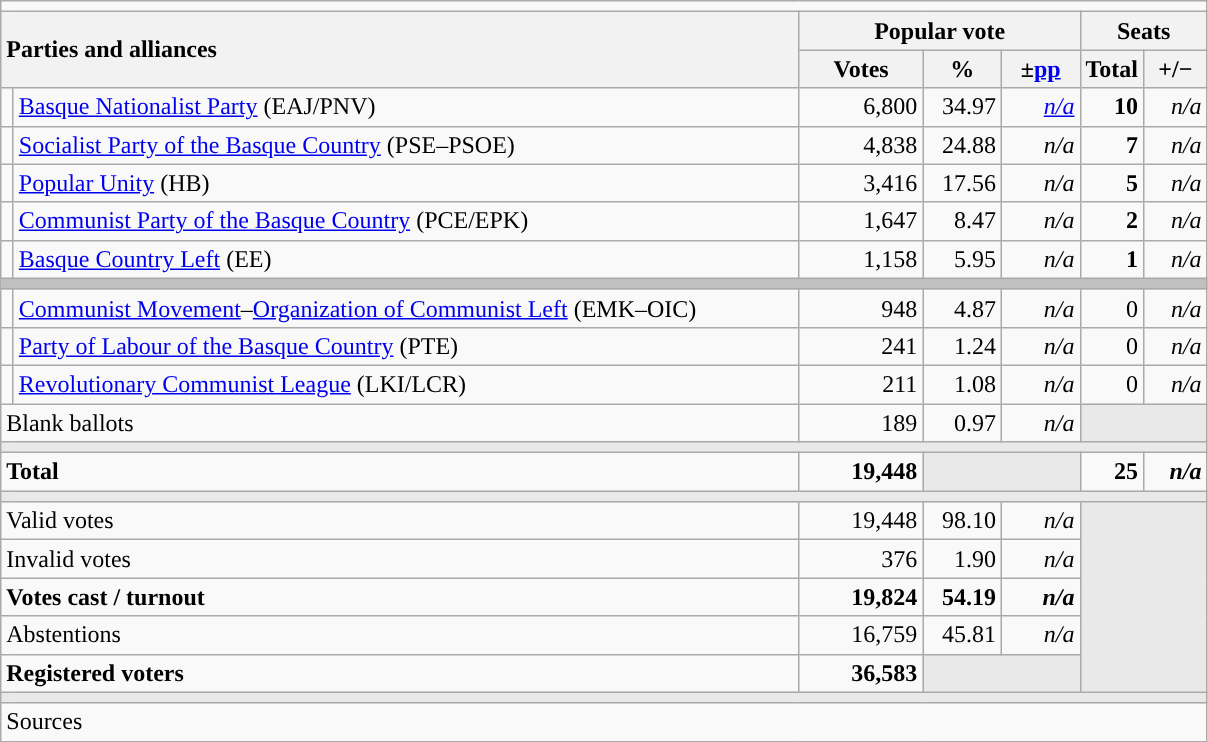<table class="wikitable" style="text-align:right;">
<tr>
<td colspan="7"></td>
</tr>
<tr>
<th style="text-align:left;" rowspan="2" colspan="2" width="525">Parties and alliances</th>
<th colspan="3">Popular vote</th>
<th colspan="2">Seats</th>
</tr>
<tr>
<th width="75">Votes</th>
<th width="45">%</th>
<th width="45">±<a href='#'>pp</a></th>
<th width="35">Total</th>
<th width="35">+/−</th>
</tr>
<tr>
<td width="1" style="color:inherit;background:"></td>
<td align="left"><a href='#'>Basque Nationalist Party</a> (EAJ/PNV)</td>
<td>6,800</td>
<td>34.97</td>
<td><em><a href='#'>n/a</a></em></td>
<td><strong>10</strong></td>
<td><em>n/a</em></td>
</tr>
<tr>
<td style="color:inherit;background:"></td>
<td align="left"><a href='#'>Socialist Party of the Basque Country</a> (PSE–PSOE)</td>
<td>4,838</td>
<td>24.88</td>
<td><em>n/a</em></td>
<td><strong>7</strong></td>
<td><em>n/a</em></td>
</tr>
<tr>
<td style="color:inherit;background:"></td>
<td align="left"><a href='#'>Popular Unity</a> (HB)</td>
<td>3,416</td>
<td>17.56</td>
<td><em>n/a</em></td>
<td><strong>5</strong></td>
<td><em>n/a</em></td>
</tr>
<tr>
<td style="color:inherit;background:"></td>
<td align="left"><a href='#'>Communist Party of the Basque Country</a> (PCE/EPK)</td>
<td>1,647</td>
<td>8.47</td>
<td><em>n/a</em></td>
<td><strong>2</strong></td>
<td><em>n/a</em></td>
</tr>
<tr>
<td style="color:inherit;background:"></td>
<td align="left"><a href='#'>Basque Country Left</a> (EE)</td>
<td>1,158</td>
<td>5.95</td>
<td><em>n/a</em></td>
<td><strong>1</strong></td>
<td><em>n/a</em></td>
</tr>
<tr>
<td colspan="7" bgcolor="#C0C0C0"></td>
</tr>
<tr>
<td style="color:inherit;background:"></td>
<td align="left"><a href='#'>Communist Movement</a>–<a href='#'>Organization of Communist Left</a> (EMK–OIC)</td>
<td>948</td>
<td>4.87</td>
<td><em>n/a</em></td>
<td>0</td>
<td><em>n/a</em></td>
</tr>
<tr>
<td style="color:inherit;background:"></td>
<td align="left"><a href='#'>Party of Labour of the Basque Country</a> (PTE)</td>
<td>241</td>
<td>1.24</td>
<td><em>n/a</em></td>
<td>0</td>
<td><em>n/a</em></td>
</tr>
<tr>
<td style="color:inherit;background:"></td>
<td align="left"><a href='#'>Revolutionary Communist League</a> (LKI/LCR)</td>
<td>211</td>
<td>1.08</td>
<td><em>n/a</em></td>
<td>0</td>
<td><em>n/a</em></td>
</tr>
<tr>
<td align="left" colspan="2">Blank ballots</td>
<td>189</td>
<td>0.97</td>
<td><em>n/a</em></td>
<td bgcolor="#E9E9E9" colspan="2"></td>
</tr>
<tr>
<td colspan="7" bgcolor="#E9E9E9"></td>
</tr>
<tr style="font-weight:bold;">
<td align="left" colspan="2">Total</td>
<td>19,448</td>
<td bgcolor="#E9E9E9" colspan="2"></td>
<td>25</td>
<td><em>n/a</em></td>
</tr>
<tr>
<td colspan="7" bgcolor="#E9E9E9"></td>
</tr>
<tr>
<td align="left" colspan="2">Valid votes</td>
<td>19,448</td>
<td>98.10</td>
<td><em>n/a</em></td>
<td bgcolor="#E9E9E9" colspan="2" rowspan="5"></td>
</tr>
<tr>
<td align="left" colspan="2">Invalid votes</td>
<td>376</td>
<td>1.90</td>
<td><em>n/a</em></td>
</tr>
<tr style="font-weight:bold;">
<td align="left" colspan="2">Votes cast / turnout</td>
<td>19,824</td>
<td>54.19</td>
<td><em>n/a</em></td>
</tr>
<tr>
<td align="left" colspan="2">Abstentions</td>
<td>16,759</td>
<td>45.81</td>
<td><em>n/a</em></td>
</tr>
<tr style="font-weight:bold;">
<td align="left" colspan="2">Registered voters</td>
<td>36,583</td>
<td bgcolor="#E9E9E9" colspan="2"></td>
</tr>
<tr>
<td colspan="7" bgcolor="#E9E9E9"></td>
</tr>
<tr>
<td align="left" colspan="7">Sources</td>
</tr>
</table>
